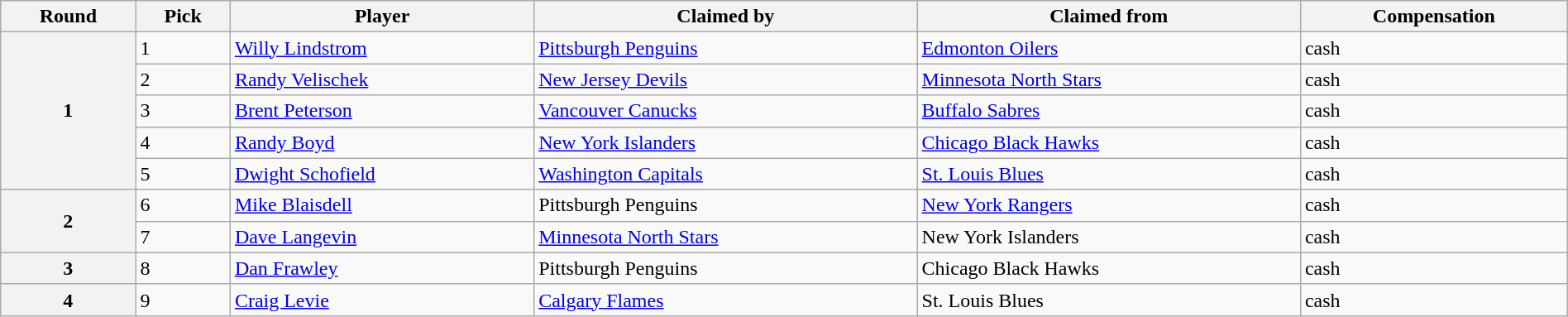<table class="wikitable" style="width: 100%">
<tr>
<th scope="col">Round</th>
<th scope="col">Pick</th>
<th scope="col">Player</th>
<th scope="col">Claimed by</th>
<th scope="col">Claimed from</th>
<th scope="col">Compensation</th>
</tr>
<tr>
<th scope="row" rowspan="5">1</th>
<td>1</td>
<td><a href='#'>Willy Lindstrom</a></td>
<td><a href='#'>Pittsburgh Penguins</a></td>
<td><a href='#'>Edmonton Oilers</a></td>
<td>cash</td>
</tr>
<tr>
<td>2</td>
<td><a href='#'>Randy Velischek</a></td>
<td><a href='#'>New Jersey Devils</a></td>
<td><a href='#'>Minnesota North Stars</a></td>
<td>cash</td>
</tr>
<tr>
<td>3</td>
<td><a href='#'>Brent Peterson</a></td>
<td><a href='#'>Vancouver Canucks</a></td>
<td><a href='#'>Buffalo Sabres</a></td>
<td>cash</td>
</tr>
<tr>
<td>4</td>
<td><a href='#'>Randy Boyd</a></td>
<td><a href='#'>New York Islanders</a></td>
<td><a href='#'>Chicago Black Hawks</a></td>
<td>cash</td>
</tr>
<tr>
<td>5</td>
<td><a href='#'>Dwight Schofield</a></td>
<td><a href='#'>Washington Capitals</a></td>
<td><a href='#'>St. Louis Blues</a></td>
<td>cash</td>
</tr>
<tr>
<th scope="row" rowspan="2">2</th>
<td>6</td>
<td><a href='#'>Mike Blaisdell</a></td>
<td>Pittsburgh Penguins</td>
<td><a href='#'>New York Rangers</a></td>
<td>cash</td>
</tr>
<tr>
<td>7</td>
<td><a href='#'>Dave Langevin</a></td>
<td><a href='#'>Minnesota North Stars</a></td>
<td>New York Islanders</td>
<td>cash</td>
</tr>
<tr>
<th scope="row">3</th>
<td>8</td>
<td><a href='#'>Dan Frawley</a></td>
<td>Pittsburgh Penguins</td>
<td>Chicago Black Hawks</td>
<td>cash</td>
</tr>
<tr>
<th scope="row">4</th>
<td>9</td>
<td><a href='#'>Craig Levie</a></td>
<td><a href='#'>Calgary Flames</a></td>
<td>St. Louis Blues</td>
<td>cash</td>
</tr>
</table>
